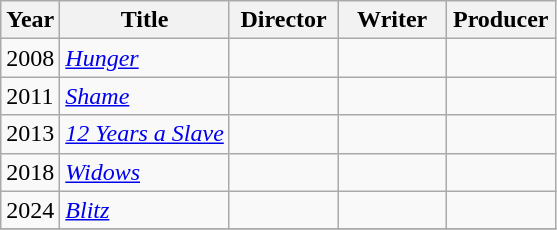<table class="wikitable">
<tr>
<th>Year</th>
<th>Title</th>
<th width=65>Director</th>
<th width=65>Writer</th>
<th width=65>Producer</th>
</tr>
<tr>
<td>2008</td>
<td><em><a href='#'>Hunger</a></em></td>
<td></td>
<td></td>
<td></td>
</tr>
<tr>
<td>2011</td>
<td><em><a href='#'>Shame</a></em></td>
<td></td>
<td></td>
<td></td>
</tr>
<tr>
<td>2013</td>
<td><em><a href='#'>12 Years a Slave</a></em></td>
<td></td>
<td></td>
<td></td>
</tr>
<tr>
<td>2018</td>
<td><em><a href='#'>Widows</a></em></td>
<td></td>
<td></td>
<td></td>
</tr>
<tr>
<td>2024</td>
<td><em><a href='#'>Blitz</a></em></td>
<td></td>
<td></td>
<td></td>
</tr>
<tr>
</tr>
</table>
